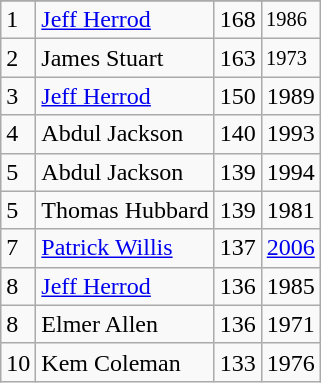<table class="wikitable">
<tr>
</tr>
<tr>
<td>1</td>
<td><a href='#'>Jeff Herrod</a></td>
<td>168</td>
<td style="font-size:85%;">1986</td>
</tr>
<tr>
<td>2</td>
<td>James Stuart</td>
<td>163</td>
<td style="font-size:85%;">1973</td>
</tr>
<tr>
<td>3</td>
<td><a href='#'>Jeff Herrod</a></td>
<td>150</td>
<td>1989</td>
</tr>
<tr>
<td>4</td>
<td>Abdul Jackson</td>
<td>140</td>
<td>1993</td>
</tr>
<tr>
<td>5</td>
<td>Abdul Jackson</td>
<td>139</td>
<td>1994</td>
</tr>
<tr>
<td>5</td>
<td>Thomas Hubbard</td>
<td>139</td>
<td>1981</td>
</tr>
<tr>
<td>7</td>
<td><a href='#'>Patrick Willis</a></td>
<td>137</td>
<td><a href='#'>2006</a></td>
</tr>
<tr>
<td>8</td>
<td><a href='#'>Jeff Herrod</a></td>
<td>136</td>
<td>1985</td>
</tr>
<tr>
<td>8</td>
<td>Elmer Allen</td>
<td>136</td>
<td>1971</td>
</tr>
<tr>
<td>10</td>
<td>Kem Coleman</td>
<td>133</td>
<td>1976</td>
</tr>
</table>
